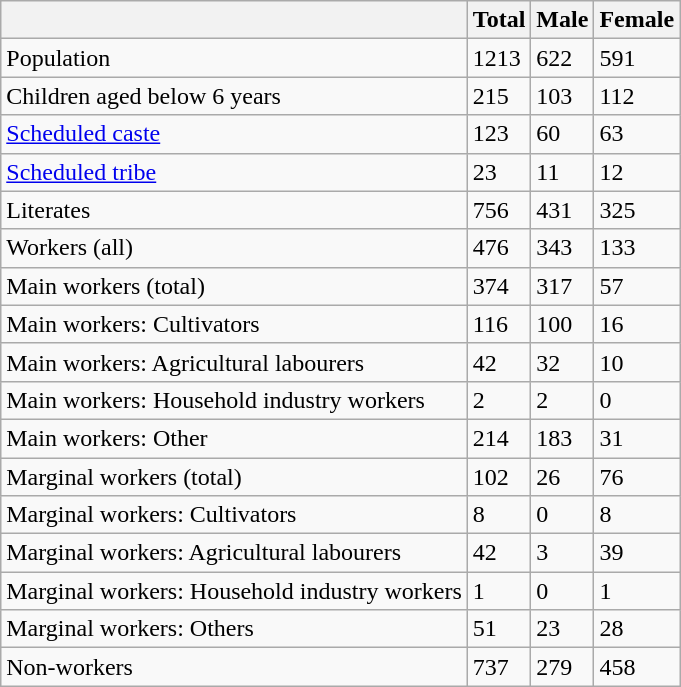<table class="wikitable sortable">
<tr>
<th></th>
<th>Total</th>
<th>Male</th>
<th>Female</th>
</tr>
<tr>
<td>Population</td>
<td>1213</td>
<td>622</td>
<td>591</td>
</tr>
<tr>
<td>Children aged below 6 years</td>
<td>215</td>
<td>103</td>
<td>112</td>
</tr>
<tr>
<td><a href='#'>Scheduled caste</a></td>
<td>123</td>
<td>60</td>
<td>63</td>
</tr>
<tr>
<td><a href='#'>Scheduled tribe</a></td>
<td>23</td>
<td>11</td>
<td>12</td>
</tr>
<tr>
<td>Literates</td>
<td>756</td>
<td>431</td>
<td>325</td>
</tr>
<tr>
<td>Workers (all)</td>
<td>476</td>
<td>343</td>
<td>133</td>
</tr>
<tr>
<td>Main workers (total)</td>
<td>374</td>
<td>317</td>
<td>57</td>
</tr>
<tr>
<td>Main workers: Cultivators</td>
<td>116</td>
<td>100</td>
<td>16</td>
</tr>
<tr>
<td>Main workers: Agricultural labourers</td>
<td>42</td>
<td>32</td>
<td>10</td>
</tr>
<tr>
<td>Main workers: Household industry workers</td>
<td>2</td>
<td>2</td>
<td>0</td>
</tr>
<tr>
<td>Main workers: Other</td>
<td>214</td>
<td>183</td>
<td>31</td>
</tr>
<tr>
<td>Marginal workers (total)</td>
<td>102</td>
<td>26</td>
<td>76</td>
</tr>
<tr>
<td>Marginal workers: Cultivators</td>
<td>8</td>
<td>0</td>
<td>8</td>
</tr>
<tr>
<td>Marginal workers: Agricultural labourers</td>
<td>42</td>
<td>3</td>
<td>39</td>
</tr>
<tr>
<td>Marginal workers: Household industry workers</td>
<td>1</td>
<td>0</td>
<td>1</td>
</tr>
<tr>
<td>Marginal workers: Others</td>
<td>51</td>
<td>23</td>
<td>28</td>
</tr>
<tr>
<td>Non-workers</td>
<td>737</td>
<td>279</td>
<td>458</td>
</tr>
</table>
